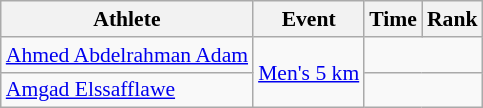<table class="wikitable" style="font-size:90%;">
<tr>
<th>Athlete</th>
<th>Event</th>
<th>Time</th>
<th>Rank</th>
</tr>
<tr align=center>
<td align=left><a href='#'>Ahmed Abdelrahman Adam</a></td>
<td align=left rowspan=2><a href='#'>Men's 5 km</a></td>
<td colspan=2></td>
</tr>
<tr align=center>
<td align=left><a href='#'>Amgad Elssafflawe</a></td>
<td colspan=2></td>
</tr>
</table>
